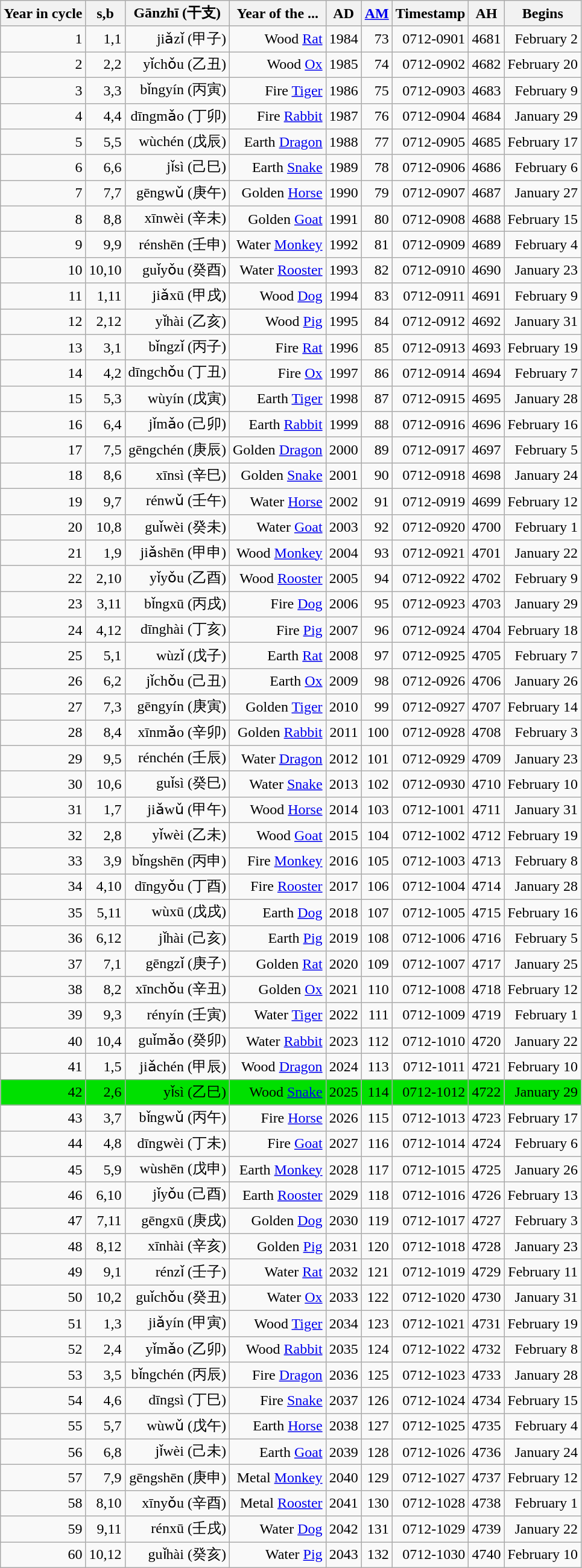<table class="wikitable">
<tr align=right>
<th>Year in cycle</th>
<th>s,b</th>
<th>Gānzhī (干支)</th>
<th>Year of the ...</th>
<th>AD</th>
<th><a href='#'>AM</a></th>
<th>Timestamp</th>
<th>AH</th>
<th>Begins</th>
</tr>
<tr align=right>
<td>1</td>
<td>1,1</td>
<td>jiǎzǐ (甲子)</td>
<td>Wood <a href='#'>Rat</a></td>
<td>1984</td>
<td>73</td>
<td>0712-0901</td>
<td>4681</td>
<td>February 2</td>
</tr>
<tr align=right>
<td>2</td>
<td>2,2</td>
<td>yǐchǒu (乙丑)</td>
<td>Wood <a href='#'>Ox</a></td>
<td>1985</td>
<td>74</td>
<td>0712-0902</td>
<td>4682</td>
<td>February 20</td>
</tr>
<tr align=right>
<td>3</td>
<td>3,3</td>
<td>bǐngyín (丙寅)</td>
<td>Fire <a href='#'>Tiger</a></td>
<td>1986</td>
<td>75</td>
<td>0712-0903</td>
<td>4683</td>
<td>February 9</td>
</tr>
<tr align=right>
<td>4</td>
<td>4,4</td>
<td>dīngmǎo (丁卯)</td>
<td>Fire <a href='#'>Rabbit</a></td>
<td>1987</td>
<td>76</td>
<td>0712-0904</td>
<td>4684</td>
<td>January 29</td>
</tr>
<tr align=right>
<td>5</td>
<td>5,5</td>
<td>wùchén (戊辰)</td>
<td>Earth <a href='#'>Dragon</a></td>
<td>1988</td>
<td>77</td>
<td>0712-0905</td>
<td>4685</td>
<td>February 17</td>
</tr>
<tr align=right>
<td>6</td>
<td>6,6</td>
<td>jǐsì (己巳)</td>
<td>Earth <a href='#'>Snake</a></td>
<td>1989</td>
<td>78</td>
<td>0712-0906</td>
<td>4686</td>
<td>February 6</td>
</tr>
<tr align=right>
<td>7</td>
<td>7,7</td>
<td>gēngwǔ (庚午)</td>
<td>Golden <a href='#'>Horse</a></td>
<td>1990</td>
<td>79</td>
<td>0712-0907</td>
<td>4687</td>
<td>January 27</td>
</tr>
<tr align=right>
<td>8</td>
<td>8,8</td>
<td>xīnwèi (辛未)</td>
<td>Golden <a href='#'>Goat</a></td>
<td>1991</td>
<td>80</td>
<td>0712-0908</td>
<td>4688</td>
<td>February 15</td>
</tr>
<tr align=right>
<td>9</td>
<td>9,9</td>
<td>rénshēn (壬申)</td>
<td>Water <a href='#'>Monkey</a></td>
<td>1992</td>
<td>81</td>
<td>0712-0909</td>
<td>4689</td>
<td>February 4</td>
</tr>
<tr align=right>
<td>10</td>
<td>10,10</td>
<td>guǐyǒu (癸酉)</td>
<td>Water <a href='#'>Rooster</a></td>
<td>1993</td>
<td>82</td>
<td>0712-0910</td>
<td>4690</td>
<td>January 23</td>
</tr>
<tr align=right>
<td>11</td>
<td>1,11</td>
<td>jiǎxū (甲戌)</td>
<td>Wood <a href='#'>Dog</a></td>
<td>1994</td>
<td>83</td>
<td>0712-0911</td>
<td>4691</td>
<td>February 9</td>
</tr>
<tr align=right>
<td>12</td>
<td>2,12</td>
<td>yǐhài (乙亥)</td>
<td>Wood <a href='#'>Pig</a></td>
<td>1995</td>
<td>84</td>
<td>0712-0912</td>
<td>4692</td>
<td>January 31</td>
</tr>
<tr align=right>
<td>13</td>
<td>3,1</td>
<td>bǐngzǐ (丙子)</td>
<td>Fire <a href='#'>Rat</a></td>
<td>1996</td>
<td>85</td>
<td>0712-0913</td>
<td>4693</td>
<td>February 19</td>
</tr>
<tr align=right>
<td>14</td>
<td>4,2</td>
<td>dīngchǒu (丁丑)</td>
<td>Fire <a href='#'>Ox</a></td>
<td>1997</td>
<td>86</td>
<td>0712-0914</td>
<td>4694</td>
<td>February 7</td>
</tr>
<tr align=right>
<td>15</td>
<td>5,3</td>
<td>wùyín (戊寅)</td>
<td>Earth <a href='#'>Tiger</a></td>
<td>1998</td>
<td>87</td>
<td>0712-0915</td>
<td>4695</td>
<td>January 28</td>
</tr>
<tr align=right>
<td>16</td>
<td>6,4</td>
<td>jǐmǎo (己卯)</td>
<td>Earth <a href='#'>Rabbit</a></td>
<td>1999</td>
<td>88</td>
<td>0712-0916</td>
<td>4696</td>
<td>February 16</td>
</tr>
<tr align=right>
<td>17</td>
<td>7,5</td>
<td>gēngchén (庚辰)</td>
<td>Golden <a href='#'>Dragon</a></td>
<td>2000</td>
<td>89</td>
<td>0712-0917</td>
<td>4697</td>
<td>February 5</td>
</tr>
<tr align=right>
<td>18</td>
<td>8,6</td>
<td>xīnsì (辛巳)</td>
<td>Golden <a href='#'>Snake</a></td>
<td>2001</td>
<td>90</td>
<td>0712-0918</td>
<td>4698</td>
<td>January 24</td>
</tr>
<tr align=right>
<td>19</td>
<td>9,7</td>
<td>rénwǔ (壬午)</td>
<td>Water <a href='#'>Horse</a></td>
<td>2002</td>
<td>91</td>
<td>0712-0919</td>
<td>4699</td>
<td>February 12</td>
</tr>
<tr align=right>
<td>20</td>
<td>10,8</td>
<td>guǐwèi (癸未)</td>
<td>Water <a href='#'>Goat</a></td>
<td>2003</td>
<td>92</td>
<td>0712-0920</td>
<td>4700</td>
<td>February 1</td>
</tr>
<tr align=right>
<td>21</td>
<td>1,9</td>
<td>jiǎshēn (甲申)</td>
<td>Wood <a href='#'>Monkey</a></td>
<td>2004</td>
<td>93</td>
<td>0712-0921</td>
<td>4701</td>
<td>January 22</td>
</tr>
<tr align=right>
<td>22</td>
<td>2,10</td>
<td>yǐyǒu (乙酉)</td>
<td>Wood <a href='#'>Rooster</a></td>
<td>2005</td>
<td>94</td>
<td>0712-0922</td>
<td>4702</td>
<td>February 9</td>
</tr>
<tr align=right>
<td>23</td>
<td>3,11</td>
<td>bǐngxū (丙戌)</td>
<td>Fire <a href='#'>Dog</a></td>
<td>2006</td>
<td>95</td>
<td>0712-0923</td>
<td>4703</td>
<td>January 29</td>
</tr>
<tr align=right>
<td>24</td>
<td>4,12</td>
<td>dīnghài (丁亥)</td>
<td>Fire <a href='#'>Pig</a></td>
<td>2007</td>
<td>96</td>
<td>0712-0924</td>
<td>4704</td>
<td>February 18</td>
</tr>
<tr align=right>
<td>25</td>
<td>5,1</td>
<td>wùzǐ (戊子)</td>
<td>Earth <a href='#'>Rat</a></td>
<td>2008</td>
<td>97</td>
<td>0712-0925</td>
<td>4705</td>
<td>February 7</td>
</tr>
<tr align=right>
<td>26</td>
<td>6,2</td>
<td>jǐchǒu (己丑)</td>
<td>Earth <a href='#'>Ox</a></td>
<td>2009</td>
<td>98</td>
<td>0712-0926</td>
<td>4706</td>
<td>January 26</td>
</tr>
<tr align=right>
<td>27</td>
<td>7,3</td>
<td>gēngyín (庚寅)</td>
<td>Golden <a href='#'>Tiger</a></td>
<td>2010</td>
<td>99</td>
<td>0712-0927</td>
<td>4707</td>
<td>February 14</td>
</tr>
<tr align=right>
<td>28</td>
<td>8,4</td>
<td>xīnmǎo (辛卯)</td>
<td>Golden <a href='#'>Rabbit</a></td>
<td>2011</td>
<td>100</td>
<td>0712-0928</td>
<td>4708</td>
<td>February 3</td>
</tr>
<tr align=right>
<td>29</td>
<td>9,5</td>
<td>rénchén (壬辰)</td>
<td>Water <a href='#'>Dragon</a></td>
<td>2012</td>
<td>101</td>
<td>0712-0929</td>
<td>4709</td>
<td>January 23</td>
</tr>
<tr align=right>
<td>30</td>
<td>10,6</td>
<td>guǐsì (癸巳)</td>
<td>Water <a href='#'>Snake</a></td>
<td>2013</td>
<td>102</td>
<td>0712-0930</td>
<td>4710</td>
<td>February 10</td>
</tr>
<tr align=right>
<td>31</td>
<td>1,7</td>
<td>jiǎwǔ (甲午)</td>
<td>Wood <a href='#'>Horse</a></td>
<td>2014</td>
<td>103</td>
<td>0712-1001</td>
<td>4711</td>
<td>January 31</td>
</tr>
<tr align=right>
<td>32</td>
<td>2,8</td>
<td>yǐwèi (乙未)</td>
<td>Wood <a href='#'>Goat</a></td>
<td>2015</td>
<td>104</td>
<td>0712-1002</td>
<td>4712</td>
<td>February 19</td>
</tr>
<tr align=right>
<td>33</td>
<td>3,9</td>
<td>bǐngshēn (丙申)</td>
<td>Fire <a href='#'>Monkey</a></td>
<td>2016</td>
<td>105</td>
<td>0712-1003</td>
<td>4713</td>
<td>February 8</td>
</tr>
<tr align=right>
<td>34</td>
<td>4,10</td>
<td>dīngyǒu (丁酉)</td>
<td>Fire <a href='#'>Rooster</a></td>
<td>2017</td>
<td>106</td>
<td>0712-1004</td>
<td>4714</td>
<td>January 28</td>
</tr>
<tr align=right>
<td>35</td>
<td>5,11</td>
<td>wùxū (戊戌)</td>
<td>Earth <a href='#'>Dog</a></td>
<td>2018</td>
<td>107</td>
<td>0712-1005</td>
<td>4715</td>
<td>February 16</td>
</tr>
<tr align=right>
<td>36</td>
<td>6,12</td>
<td>jǐhài (己亥)</td>
<td>Earth <a href='#'>Pig</a></td>
<td>2019</td>
<td>108</td>
<td>0712-1006</td>
<td>4716</td>
<td>February 5</td>
</tr>
<tr align=right>
<td>37</td>
<td>7,1</td>
<td>gēngzǐ (庚子)</td>
<td>Golden <a href='#'>Rat</a></td>
<td>2020</td>
<td>109</td>
<td>0712-1007</td>
<td>4717</td>
<td>January 25</td>
</tr>
<tr align=right>
<td>38</td>
<td>8,2</td>
<td>xīnchǒu (辛丑)</td>
<td>Golden <a href='#'>Ox</a></td>
<td>2021</td>
<td>110</td>
<td>0712-1008</td>
<td>4718</td>
<td>February 12</td>
</tr>
<tr align=right>
<td>39</td>
<td>9,3</td>
<td>rényín (壬寅)</td>
<td>Water <a href='#'>Tiger</a></td>
<td>2022</td>
<td>111</td>
<td>0712-1009</td>
<td>4719</td>
<td>February 1</td>
</tr>
<tr align=right>
<td>40</td>
<td>10,4</td>
<td>guǐmǎo (癸卯)</td>
<td>Water <a href='#'>Rabbit</a></td>
<td>2023</td>
<td>112</td>
<td>0712-1010</td>
<td>4720</td>
<td>January 22</td>
</tr>
<tr align=right>
<td>41</td>
<td>1,5</td>
<td>jiǎchén (甲辰)</td>
<td>Wood <a href='#'>Dragon</a></td>
<td>2024</td>
<td>113</td>
<td>0712-1011</td>
<td>4721</td>
<td>February 10</td>
</tr>
<tr style bgcolor=grey; align=right>
<td>42</td>
<td>2,6</td>
<td>yǐsì (乙巳)</td>
<td>Wood <a href='#'>Snake</a></td>
<td>2025</td>
<td>114</td>
<td>0712-1012</td>
<td>4722</td>
<td>January 29</td>
</tr>
<tr align=right>
<td>43</td>
<td>3,7</td>
<td>bǐngwǔ (丙午)</td>
<td>Fire <a href='#'>Horse</a></td>
<td>2026</td>
<td>115</td>
<td>0712-1013</td>
<td>4723</td>
<td>February 17</td>
</tr>
<tr align=right>
<td>44</td>
<td>4,8</td>
<td>dīngwèi (丁未)</td>
<td>Fire <a href='#'>Goat</a></td>
<td>2027</td>
<td>116</td>
<td>0712-1014</td>
<td>4724</td>
<td>February 6</td>
</tr>
<tr align=right>
<td>45</td>
<td>5,9</td>
<td>wùshēn (戊申)</td>
<td>Earth <a href='#'>Monkey</a></td>
<td>2028</td>
<td>117</td>
<td>0712-1015</td>
<td>4725</td>
<td>January 26</td>
</tr>
<tr align=right>
<td>46</td>
<td>6,10</td>
<td>jǐyǒu (己酉)</td>
<td>Earth <a href='#'>Rooster</a></td>
<td>2029</td>
<td>118</td>
<td>0712-1016</td>
<td>4726</td>
<td>February 13</td>
</tr>
<tr align=right>
<td>47</td>
<td>7,11</td>
<td>gēngxū (庚戌)</td>
<td>Golden <a href='#'>Dog</a></td>
<td>2030</td>
<td>119</td>
<td>0712-1017</td>
<td>4727</td>
<td>February 3</td>
</tr>
<tr align=right>
<td>48</td>
<td>8,12</td>
<td>xīnhài (辛亥)</td>
<td>Golden <a href='#'>Pig</a></td>
<td>2031</td>
<td>120</td>
<td>0712-1018</td>
<td>4728</td>
<td>January 23</td>
</tr>
<tr align=right>
<td>49</td>
<td>9,1</td>
<td>rénzǐ (壬子)</td>
<td>Water <a href='#'>Rat</a></td>
<td>2032</td>
<td>121</td>
<td>0712-1019</td>
<td>4729</td>
<td>February 11</td>
</tr>
<tr align=right>
<td>50</td>
<td>10,2</td>
<td>guǐchǒu (癸丑)</td>
<td>Water <a href='#'>Ox</a></td>
<td>2033</td>
<td>122</td>
<td>0712-1020</td>
<td>4730</td>
<td>January 31</td>
</tr>
<tr align=right>
<td>51</td>
<td>1,3</td>
<td>jiǎyín (甲寅)</td>
<td>Wood <a href='#'>Tiger</a></td>
<td>2034</td>
<td>123</td>
<td>0712-1021</td>
<td>4731</td>
<td>February 19</td>
</tr>
<tr align=right>
<td>52</td>
<td>2,4</td>
<td>yǐmǎo (乙卯)</td>
<td>Wood <a href='#'>Rabbit</a></td>
<td>2035</td>
<td>124</td>
<td>0712-1022</td>
<td>4732</td>
<td>February 8</td>
</tr>
<tr align=right>
<td>53</td>
<td>3,5</td>
<td>bǐngchén (丙辰)</td>
<td>Fire <a href='#'>Dragon</a></td>
<td>2036</td>
<td>125</td>
<td>0712-1023</td>
<td>4733</td>
<td>January 28</td>
</tr>
<tr align=right>
<td>54</td>
<td>4,6</td>
<td>dīngsì (丁巳)</td>
<td>Fire <a href='#'>Snake</a></td>
<td>2037</td>
<td>126</td>
<td>0712-1024</td>
<td>4734</td>
<td>February 15</td>
</tr>
<tr align=right>
<td>55</td>
<td>5,7</td>
<td>wùwǔ (戊午)</td>
<td>Earth <a href='#'>Horse</a></td>
<td>2038</td>
<td>127</td>
<td>0712-1025</td>
<td>4735</td>
<td>February 4</td>
</tr>
<tr align=right>
<td>56</td>
<td>6,8</td>
<td>jǐwèi (己未)</td>
<td>Earth <a href='#'>Goat</a></td>
<td>2039</td>
<td>128</td>
<td>0712-1026</td>
<td>4736</td>
<td>January 24</td>
</tr>
<tr align=right>
<td>57</td>
<td>7,9</td>
<td>gēngshēn (庚申)</td>
<td>Metal <a href='#'>Monkey</a></td>
<td>2040</td>
<td>129</td>
<td>0712-1027</td>
<td>4737</td>
<td>February 12</td>
</tr>
<tr align=right>
<td>58</td>
<td>8,10</td>
<td>xīnyǒu (辛酉)</td>
<td>Metal <a href='#'>Rooster</a></td>
<td>2041</td>
<td>130</td>
<td>0712-1028</td>
<td>4738</td>
<td>February 1</td>
</tr>
<tr align=right>
<td>59</td>
<td>9,11</td>
<td>rénxū (壬戌)</td>
<td>Water <a href='#'>Dog</a></td>
<td>2042</td>
<td>131</td>
<td>0712-1029</td>
<td>4739</td>
<td>January 22</td>
</tr>
<tr align=right>
<td>60</td>
<td>10,12</td>
<td>guǐhài (癸亥)</td>
<td>Water <a href='#'>Pig</a></td>
<td>2043</td>
<td>132</td>
<td>0712-1030</td>
<td>4740</td>
<td>February 10</td>
</tr>
</table>
